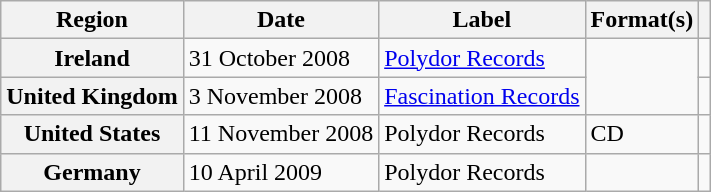<table class="wikitable plainrowheaders">
<tr>
<th scope="col">Region</th>
<th scope="col">Date</th>
<th scope="col">Label</th>
<th scope="col">Format(s)</th>
<th scope="col"></th>
</tr>
<tr>
<th scope="row">Ireland</th>
<td>31 October 2008</td>
<td><a href='#'>Polydor Records</a></td>
<td rowspan="2"></td>
<td></td>
</tr>
<tr>
<th scope="row">United Kingdom</th>
<td>3 November 2008</td>
<td><a href='#'>Fascination Records</a></td>
<td></td>
</tr>
<tr>
<th scope="row">United States</th>
<td>11 November 2008</td>
<td>Polydor Records</td>
<td>CD</td>
<td></td>
</tr>
<tr>
<th scope="row">Germany</th>
<td>10 April 2009</td>
<td>Polydor Records</td>
<td></td>
<td></td>
</tr>
</table>
